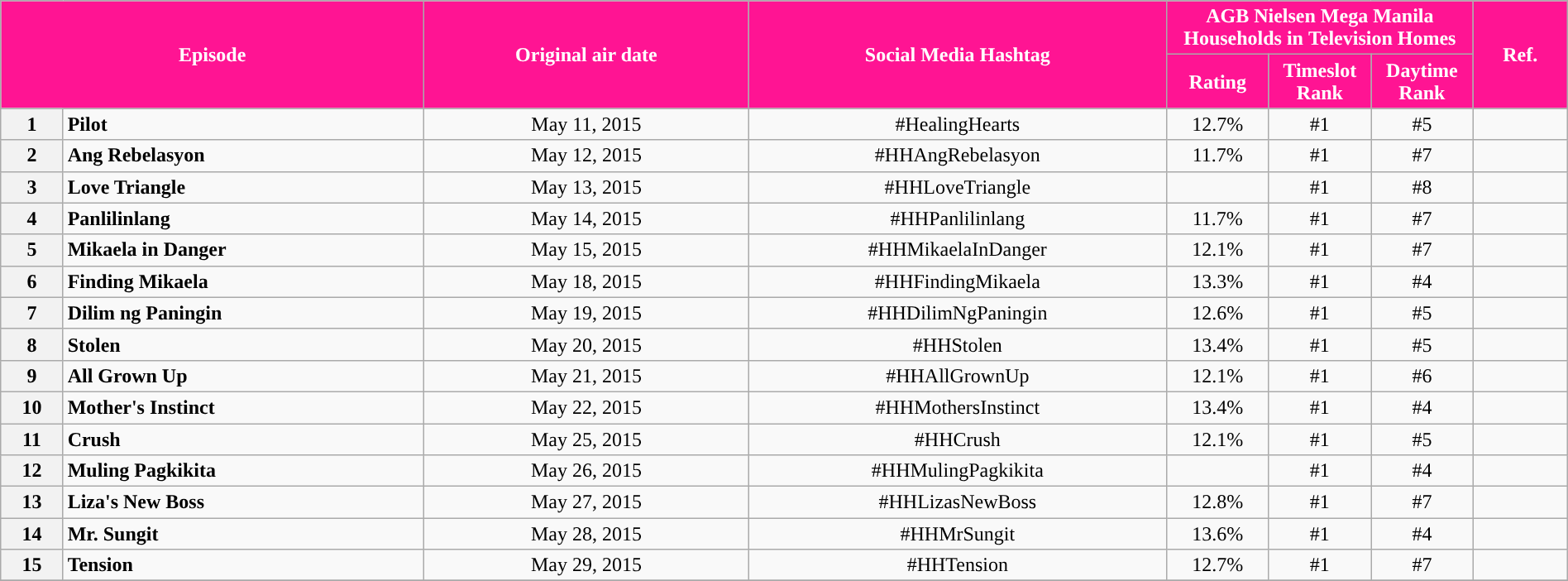<table class="wikitable" style="text-align:center; font-size:100%; line-height:18px;"  width="100%">
<tr>
<th colspan="2" rowspan="2" style="background-color:#FF1493; color:#ffffff;">Episode</th>
<th style="background:#FF1493; color:white" rowspan="2">Original air date</th>
<th style="background:#FF1493; color:white" rowspan="2">Social Media Hashtag</th>
<th style="background-color:#FF1493; color:#ffffff;" colspan="3">AGB Nielsen Mega Manila Households in Television Homes</th>
<th rowspan="2" style="background:#FF1493; color:white">Ref.</th>
</tr>
<tr style="text-align: center style=">
<th style="background-color:#FF1493; width:75px; color:#ffffff;">Rating</th>
<th style="background-color:#FF1493; width:75px; color:#ffffff;">Timeslot Rank</th>
<th style="background-color:#FF1493; width:75px; color:#ffffff;">Daytime Rank</th>
</tr>
<tr>
<th>1</th>
<td style="text-align: left;"><strong>Pilot</strong></td>
<td>May 11, 2015</td>
<td>#HealingHearts</td>
<td>12.7%</td>
<td>#1</td>
<td>#5</td>
<td></td>
</tr>
<tr>
<th>2</th>
<td style="text-align: left;"><strong>Ang Rebelasyon</strong></td>
<td>May 12, 2015</td>
<td>#HHAngRebelasyon</td>
<td>11.7%</td>
<td>#1</td>
<td>#7</td>
<td></td>
</tr>
<tr>
<th>3</th>
<td style="text-align: left;"><strong>Love Triangle</strong></td>
<td>May 13, 2015</td>
<td>#HHLoveTriangle</td>
<td></td>
<td>#1</td>
<td>#8</td>
<td></td>
</tr>
<tr>
<th>4</th>
<td style="text-align: left;"><strong>Panlilinlang</strong></td>
<td>May 14, 2015</td>
<td>#HHPanlilinlang</td>
<td>11.7%</td>
<td>#1</td>
<td>#7</td>
<td></td>
</tr>
<tr>
<th>5</th>
<td style="text-align: left;"><strong>Mikaela in Danger</strong></td>
<td>May 15, 2015</td>
<td>#HHMikaelaInDanger</td>
<td>12.1%</td>
<td>#1</td>
<td>#7</td>
<td></td>
</tr>
<tr>
<th>6</th>
<td style="text-align: left;"><strong>Finding Mikaela</strong></td>
<td>May 18, 2015</td>
<td>#HHFindingMikaela</td>
<td>13.3%</td>
<td>#1</td>
<td>#4</td>
<td></td>
</tr>
<tr>
<th>7</th>
<td style="text-align: left;"><strong>Dilim ng Paningin</strong></td>
<td>May 19, 2015</td>
<td>#HHDilimNgPaningin</td>
<td>12.6%</td>
<td>#1</td>
<td>#5</td>
<td></td>
</tr>
<tr>
<th>8</th>
<td style="text-align: left;"><strong>Stolen</strong></td>
<td>May 20, 2015</td>
<td>#HHStolen</td>
<td>13.4%</td>
<td>#1</td>
<td>#5</td>
<td></td>
</tr>
<tr>
<th>9</th>
<td style="text-align: left;"><strong>All Grown Up</strong></td>
<td>May 21, 2015</td>
<td>#HHAllGrownUp</td>
<td>12.1%</td>
<td>#1</td>
<td>#6</td>
<td></td>
</tr>
<tr>
<th>10</th>
<td style="text-align: left;"><strong>Mother's Instinct</strong></td>
<td>May 22, 2015</td>
<td>#HHMothersInstinct</td>
<td>13.4%</td>
<td>#1</td>
<td>#4</td>
<td></td>
</tr>
<tr>
<th>11</th>
<td style="text-align: left;"><strong>Crush</strong></td>
<td>May 25, 2015</td>
<td>#HHCrush</td>
<td>12.1%</td>
<td>#1</td>
<td>#5</td>
<td></td>
</tr>
<tr>
<th>12</th>
<td style="text-align: left;"><strong>Muling Pagkikita</strong></td>
<td>May 26, 2015</td>
<td>#HHMulingPagkikita</td>
<td></td>
<td>#1</td>
<td>#4</td>
<td></td>
</tr>
<tr>
<th>13</th>
<td style="text-align: left;"><strong>Liza's New Boss</strong></td>
<td>May 27, 2015</td>
<td>#HHLizasNewBoss</td>
<td>12.8%</td>
<td>#1</td>
<td>#7</td>
<td></td>
</tr>
<tr>
<th>14</th>
<td style="text-align: left;"><strong>Mr. Sungit</strong></td>
<td>May 28, 2015</td>
<td>#HHMrSungit</td>
<td>13.6%</td>
<td>#1</td>
<td>#4</td>
<td></td>
</tr>
<tr>
<th>15</th>
<td style="text-align: left;"><strong>Tension</strong></td>
<td>May 29, 2015</td>
<td>#HHTension</td>
<td>12.7%</td>
<td>#1</td>
<td>#7</td>
<td></td>
</tr>
<tr>
</tr>
</table>
